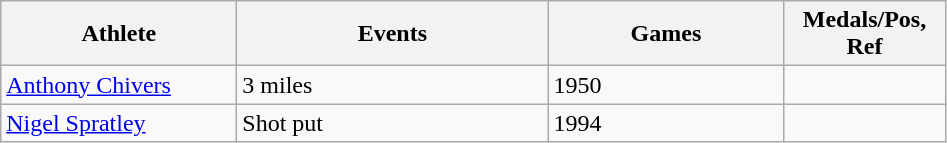<table class="wikitable">
<tr>
<th width=150>Athlete</th>
<th width=200>Events</th>
<th width=150>Games</th>
<th width=100>Medals/Pos, Ref</th>
</tr>
<tr>
<td><a href='#'>Anthony Chivers</a></td>
<td>3 miles</td>
<td>1950</td>
<td></td>
</tr>
<tr>
<td><a href='#'>Nigel Spratley</a></td>
<td>Shot put</td>
<td>1994</td>
<td></td>
</tr>
</table>
